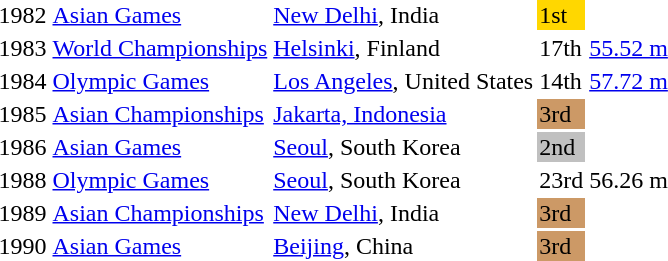<table>
<tr>
<td>1982</td>
<td><a href='#'>Asian Games</a></td>
<td><a href='#'>New Delhi</a>, India</td>
<td bgcolor="gold">1st</td>
<td></td>
</tr>
<tr>
<td>1983</td>
<td><a href='#'>World Championships</a></td>
<td><a href='#'>Helsinki</a>, Finland</td>
<td>17th</td>
<td><a href='#'>55.52 m</a></td>
</tr>
<tr>
<td>1984</td>
<td><a href='#'>Olympic Games</a></td>
<td><a href='#'>Los Angeles</a>, United States</td>
<td>14th</td>
<td><a href='#'>57.72 m</a></td>
</tr>
<tr>
<td>1985</td>
<td><a href='#'>Asian Championships</a></td>
<td><a href='#'>Jakarta, Indonesia</a></td>
<td bgcolor="cc9966">3rd</td>
<td></td>
</tr>
<tr>
<td>1986</td>
<td><a href='#'>Asian Games</a></td>
<td><a href='#'>Seoul</a>, South Korea</td>
<td bgcolor="silver">2nd</td>
<td></td>
</tr>
<tr>
<td>1988</td>
<td><a href='#'>Olympic Games</a></td>
<td><a href='#'>Seoul</a>, South Korea</td>
<td>23rd</td>
<td>56.26 m</td>
</tr>
<tr>
<td>1989</td>
<td><a href='#'>Asian Championships</a></td>
<td><a href='#'>New Delhi</a>, India</td>
<td bgcolor="cc9966">3rd</td>
<td></td>
</tr>
<tr>
<td>1990</td>
<td><a href='#'>Asian Games</a></td>
<td><a href='#'>Beijing</a>, China</td>
<td bgcolor="cc9966">3rd</td>
<td></td>
</tr>
</table>
